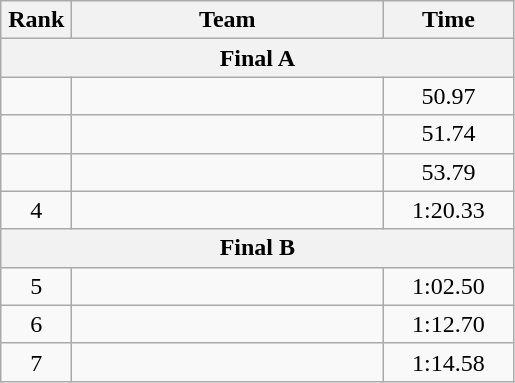<table class=wikitable style="text-align:center">
<tr>
<th width=40>Rank</th>
<th width=200>Team</th>
<th width=80>Time</th>
</tr>
<tr>
<th colspan=3>Final A</th>
</tr>
<tr>
<td></td>
<td align=left></td>
<td>50.97</td>
</tr>
<tr>
<td></td>
<td align=left></td>
<td>51.74</td>
</tr>
<tr>
<td></td>
<td align=left></td>
<td>53.79</td>
</tr>
<tr>
<td>4</td>
<td align=left></td>
<td>1:20.33</td>
</tr>
<tr>
<th colspan=3>Final B</th>
</tr>
<tr>
<td>5</td>
<td align=left></td>
<td>1:02.50</td>
</tr>
<tr>
<td>6</td>
<td align=left></td>
<td>1:12.70</td>
</tr>
<tr>
<td>7</td>
<td align=left></td>
<td>1:14.58</td>
</tr>
</table>
